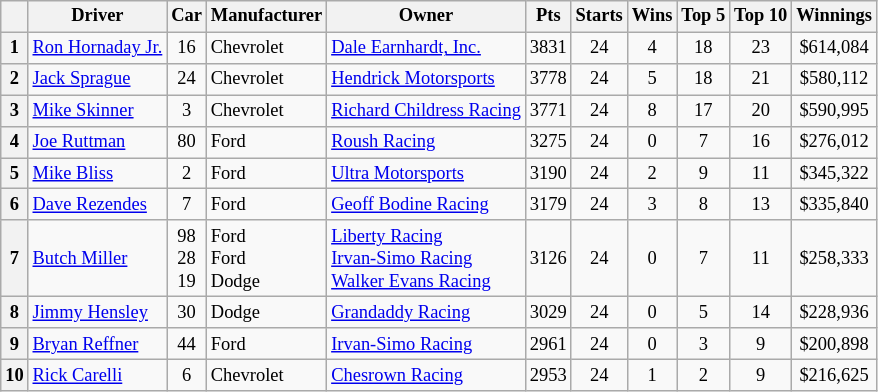<table class="wikitable" style="font-size:77%; text-align:center">
<tr valign="center">
<th valign="middle"></th>
<th valign="middle">Driver</th>
<th valign="middle">Car</th>
<th valign="middle">Manufacturer</th>
<th valign="middle">Owner</th>
<th valign="middle">Pts</th>
<th valign="middle">Starts</th>
<th valign="middle">Wins</th>
<th valign="middle">Top 5</th>
<th valign="middle">Top 10</th>
<th valign="middle">Winnings</th>
</tr>
<tr>
<th>1</th>
<td align="left"><a href='#'>Ron Hornaday Jr.</a></td>
<td>16</td>
<td align="left">Chevrolet</td>
<td align="left"><a href='#'>Dale Earnhardt, Inc.</a></td>
<td>3831</td>
<td>24</td>
<td>4</td>
<td>18</td>
<td>23</td>
<td>$614,084</td>
</tr>
<tr>
<th>2</th>
<td align="left"><a href='#'>Jack Sprague</a></td>
<td>24</td>
<td align="left">Chevrolet</td>
<td align="left"><a href='#'>Hendrick Motorsports</a></td>
<td>3778</td>
<td>24</td>
<td>5</td>
<td>18</td>
<td>21</td>
<td>$580,112</td>
</tr>
<tr>
<th>3</th>
<td align="left"><a href='#'>Mike Skinner</a></td>
<td>3</td>
<td align="left">Chevrolet</td>
<td align="left"><a href='#'>Richard Childress Racing</a></td>
<td>3771</td>
<td>24</td>
<td>8</td>
<td>17</td>
<td>20</td>
<td>$590,995</td>
</tr>
<tr>
<th>4</th>
<td align="left"><a href='#'>Joe Ruttman</a></td>
<td>80</td>
<td align="left">Ford</td>
<td align="left"><a href='#'>Roush Racing</a></td>
<td>3275</td>
<td>24</td>
<td>0</td>
<td>7</td>
<td>16</td>
<td>$276,012</td>
</tr>
<tr>
<th>5</th>
<td align="left"><a href='#'>Mike Bliss</a></td>
<td>2</td>
<td align="left">Ford</td>
<td align="left"><a href='#'>Ultra Motorsports</a></td>
<td>3190</td>
<td>24</td>
<td>2</td>
<td>9</td>
<td>11</td>
<td>$345,322</td>
</tr>
<tr>
<th>6</th>
<td align="left"><a href='#'>Dave Rezendes</a></td>
<td>7</td>
<td align="left">Ford</td>
<td align="left"><a href='#'>Geoff Bodine Racing</a></td>
<td>3179</td>
<td>24</td>
<td>3</td>
<td>8</td>
<td>13</td>
<td>$335,840</td>
</tr>
<tr>
<th>7</th>
<td align="left"><a href='#'>Butch Miller</a></td>
<td>98<br>28<br>19</td>
<td align="left">Ford<br>Ford<br>Dodge</td>
<td align="left"><a href='#'>Liberty Racing</a><br><a href='#'>Irvan-Simo Racing</a><br><a href='#'>Walker Evans Racing</a></td>
<td>3126</td>
<td>24</td>
<td>0</td>
<td>7</td>
<td>11</td>
<td>$258,333</td>
</tr>
<tr>
<th>8</th>
<td align="left"><a href='#'>Jimmy Hensley</a></td>
<td>30</td>
<td align="left">Dodge</td>
<td align="left"><a href='#'>Grandaddy Racing</a></td>
<td>3029</td>
<td>24</td>
<td>0</td>
<td>5</td>
<td>14</td>
<td>$228,936</td>
</tr>
<tr>
<th>9</th>
<td align="left"><a href='#'>Bryan Reffner</a></td>
<td>44</td>
<td align="left">Ford</td>
<td align="left"><a href='#'>Irvan-Simo Racing</a></td>
<td>2961</td>
<td>24</td>
<td>0</td>
<td>3</td>
<td>9</td>
<td>$200,898</td>
</tr>
<tr>
<th>10</th>
<td align="left"><a href='#'>Rick Carelli</a></td>
<td>6</td>
<td align="left">Chevrolet</td>
<td align="left"><a href='#'>Chesrown Racing</a></td>
<td>2953</td>
<td>24</td>
<td>1</td>
<td>2</td>
<td>9</td>
<td>$216,625</td>
</tr>
</table>
